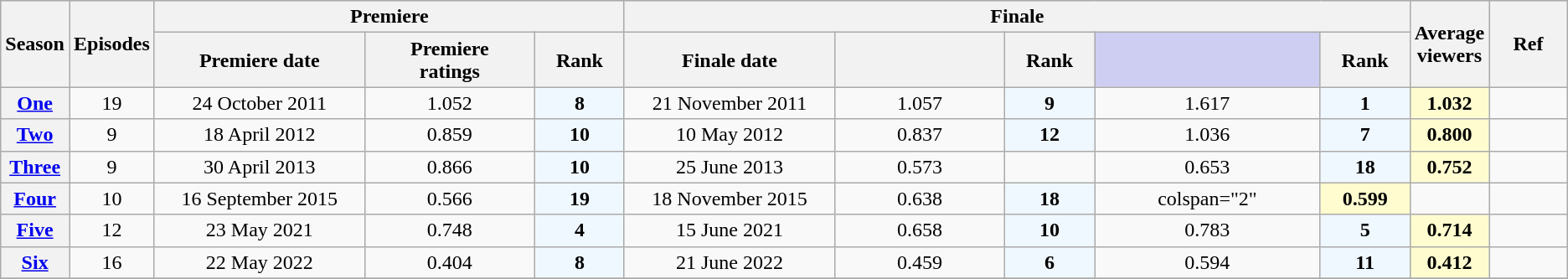<table class="wikitable plainrowheaders" style="text-align:center;">
<tr style="background:#DCDCDC;">
<th rowspan="2" style="width:3%;" scope="col" style="width:10em;" scope="col" style="background:#CECEF2; color:black;">Season</th>
<th rowspan="2" style="width:3%;" scope="col" style="width:10em;" scope="col" style="background:#CECEF2; color:black;">Episodes</th>
<th colspan="3" scope="col" style="width:10em;" scope="col" style="background:#CECEF2; color:black;">Premiere</th>
<th colspan="5" scope="col" style="width:10em;" scope="col" style="background:#CECEF2; color:black;">Finale</th>
<th rowspan="2" style="width:5%;" scope="col" style="width:10em;" scope="col" style="background:#CECEF2; color:black;">Average viewers<br></th>
<th rowspan="2" style="width:5%;" scope="col" style="width:10em;" scope="col" style="background:#CECEF2; color:black;">Ref</th>
</tr>
<tr>
<th scope="col" style="width:10em;" scope="col" style="background:#CECEF2; color:black;">Premiere date</th>
<th scope="col" style="width:8em;" scope="col" style="background:#CECEF2; color:black;">Premiere<br>ratings</th>
<th scope="col" style="width:4em;" scope="col" style="background:#CECEF2; color:black;">Rank</th>
<th scope="col" style="width:10em;" scope="col" style="background:#CECEF2; color:black;">Finale date</th>
<th scope="col" style="width:8em;" scope="col" style="background:#CECEF2; color:black;"><strong></strong><br><em><small></small></em></th>
<th scope="col" style="width:4em;" scope="col" style="background:#CECEF2; color:black;">Rank</th>
<th scope="col" scope="col" style="background:#CECEF2; color:black;"><strong></strong><br><em><small></small></em></th>
<th scope="col" style="width:4em;" scope="col" style="background:#CECEF2; color:black;">Rank</th>
</tr>
<tr>
<th scope="row" style="background:#white;"><a href='#'><strong>One</strong></a></th>
<td>19</td>
<td>24 October 2011</td>
<td>1.052</td>
<td style="background:#F0F8FF"><strong>8</strong></td>
<td>21 November 2011</td>
<td>1.057</td>
<td style="background:#F0F8FF"><strong>9</strong></td>
<td>1.617</td>
<td style="background:#F0F8FF"><strong>1</strong></td>
<td style="background:#FFFDD0"><strong>1.032</strong></td>
<td></td>
</tr>
<tr>
<th scope="row" style="background:#white;"><a href='#'><strong>Two</strong></a></th>
<td>9</td>
<td>18 April 2012</td>
<td>0.859</td>
<td style="background:#F0F8FF"><strong>10</strong></td>
<td>10 May 2012</td>
<td>0.837</td>
<td style="background:#F0F8FF"><strong>12</strong></td>
<td>1.036</td>
<td style="background:#F0F8FF"><strong>7</strong></td>
<td style="background:#FFFDD0"><strong>0.800</strong></td>
<td></td>
</tr>
<tr>
<th scope="row" style="background:#white;"><a href='#'><strong>Three</strong></a></th>
<td>9</td>
<td>30 April 2013</td>
<td>0.866</td>
<td style="background:#F0F8FF"><strong>10</strong></td>
<td>25 June 2013</td>
<td>0.573</td>
<td></td>
<td>0.653</td>
<td style="background:#F0F8FF"><strong>18</strong></td>
<td style="background:#FFFDD0"><strong>0.752</strong></td>
<td></td>
</tr>
<tr>
<th scope="row" style="background:#white;"><a href='#'><strong>Four</strong></a></th>
<td>10</td>
<td>16 September 2015</td>
<td>0.566</td>
<th style="background:#F0F8FF">19</th>
<td>18 November 2015</td>
<td>0.638</td>
<td style="background:#F0F8FF"><strong>18</strong></td>
<td>colspan="2" </td>
<th style="background:#FFFDD0">0.599</th>
<td></td>
</tr>
<tr>
<th scope="row" style="background:#white;"><a href='#'><strong>Five</strong></a></th>
<td>12</td>
<td>23 May 2021</td>
<td>0.748</td>
<th style="background:#F0F8FF"><strong>4</strong></th>
<td>15 June 2021</td>
<td>0.658</td>
<td style="background:#F0F8FF"><strong>10</strong></td>
<td>0.783</td>
<td style="background:#F0F8FF"><strong>5</strong></td>
<th style="background:#FFFDD0">0.714</th>
<td></td>
</tr>
<tr>
<th scope="row" style="background:#white;"><a href='#'><strong>Six</strong></a></th>
<td>16</td>
<td>22 May 2022</td>
<td>0.404</td>
<th style="background:#F0F8FF"><strong>8</strong></th>
<td>21 June 2022</td>
<td>0.459</td>
<td style="background:#F0F8FF"><strong>6</strong></td>
<td>0.594</td>
<td style="background:#F0F8FF"><strong>11</strong></td>
<th style="background:#FFFDD0">0.412</th>
<td></td>
</tr>
<tr>
</tr>
</table>
